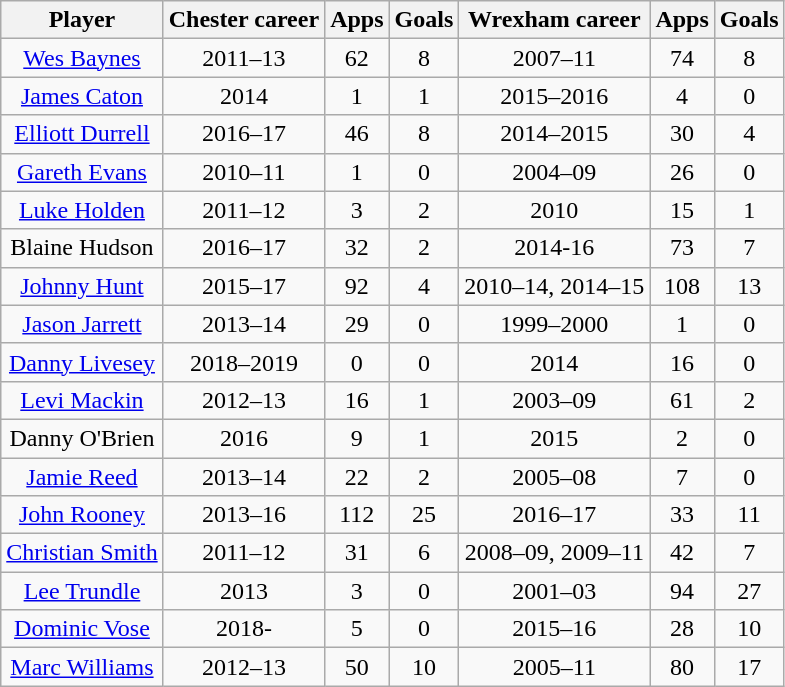<table class="wikitable" style="text-align:center;">
<tr>
<th>Player</th>
<th>Chester career</th>
<th>Apps</th>
<th>Goals</th>
<th>Wrexham career</th>
<th>Apps</th>
<th>Goals</th>
</tr>
<tr>
<td><a href='#'>Wes Baynes</a></td>
<td>2011–13</td>
<td>62</td>
<td>8</td>
<td>2007–11</td>
<td>74</td>
<td>8</td>
</tr>
<tr>
<td><a href='#'>James Caton</a></td>
<td>2014</td>
<td>1</td>
<td>1</td>
<td>2015–2016</td>
<td>4</td>
<td>0</td>
</tr>
<tr>
<td><a href='#'>Elliott Durrell</a></td>
<td>2016–17</td>
<td>46</td>
<td>8</td>
<td>2014–2015</td>
<td>30</td>
<td>4</td>
</tr>
<tr>
<td><a href='#'>Gareth Evans</a></td>
<td>2010–11</td>
<td>1</td>
<td>0</td>
<td>2004–09</td>
<td>26</td>
<td>0</td>
</tr>
<tr>
<td><a href='#'>Luke Holden</a></td>
<td>2011–12</td>
<td>3</td>
<td>2</td>
<td>2010</td>
<td>15</td>
<td>1</td>
</tr>
<tr>
<td>Blaine Hudson</td>
<td>2016–17</td>
<td>32</td>
<td>2</td>
<td>2014-16</td>
<td>73</td>
<td>7</td>
</tr>
<tr>
<td><a href='#'>Johnny Hunt</a></td>
<td>2015–17</td>
<td>92</td>
<td>4</td>
<td>2010–14, 2014–15</td>
<td>108</td>
<td>13</td>
</tr>
<tr>
<td><a href='#'>Jason Jarrett</a></td>
<td>2013–14</td>
<td>29</td>
<td>0</td>
<td>1999–2000</td>
<td>1</td>
<td>0</td>
</tr>
<tr>
<td><a href='#'>Danny Livesey</a></td>
<td>2018–2019</td>
<td>0</td>
<td>0</td>
<td>2014</td>
<td>16</td>
<td>0</td>
</tr>
<tr>
<td><a href='#'>Levi Mackin</a></td>
<td>2012–13</td>
<td>16</td>
<td>1</td>
<td>2003–09</td>
<td>61</td>
<td>2</td>
</tr>
<tr>
<td>Danny O'Brien</td>
<td>2016</td>
<td>9</td>
<td>1</td>
<td>2015</td>
<td>2</td>
<td>0</td>
</tr>
<tr>
<td><a href='#'>Jamie Reed</a></td>
<td>2013–14</td>
<td>22</td>
<td>2</td>
<td>2005–08</td>
<td>7</td>
<td>0</td>
</tr>
<tr>
<td><a href='#'>John Rooney</a></td>
<td>2013–16</td>
<td>112</td>
<td>25</td>
<td>2016–17</td>
<td>33</td>
<td>11</td>
</tr>
<tr>
<td><a href='#'>Christian Smith</a></td>
<td>2011–12</td>
<td>31</td>
<td>6</td>
<td>2008–09, 2009–11</td>
<td>42</td>
<td>7</td>
</tr>
<tr>
<td><a href='#'>Lee Trundle</a></td>
<td>2013</td>
<td>3</td>
<td>0</td>
<td>2001–03</td>
<td>94</td>
<td>27</td>
</tr>
<tr>
<td><a href='#'>Dominic Vose</a></td>
<td>2018-</td>
<td>5</td>
<td>0</td>
<td>2015–16</td>
<td>28</td>
<td>10</td>
</tr>
<tr>
<td><a href='#'>Marc Williams</a></td>
<td>2012–13</td>
<td>50</td>
<td>10</td>
<td>2005–11</td>
<td>80</td>
<td>17</td>
</tr>
</table>
